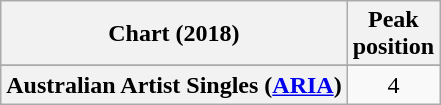<table class="wikitable sortable plainrowheaders" style="text-align:center;">
<tr>
<th scope="col">Chart (2018)</th>
<th scope="col">Peak<br>position</th>
</tr>
<tr>
</tr>
<tr>
<th scope="row">Australian Artist Singles (<a href='#'>ARIA</a>)</th>
<td>4</td>
</tr>
</table>
